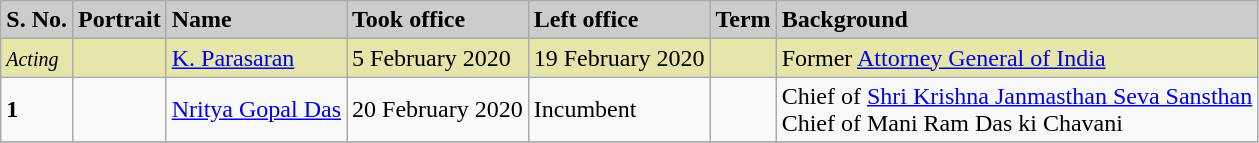<table class="wikitable">
<tr>
<td bgcolor=#cccccc><strong>S. No.</strong></td>
<td bgcolor=#cccccc><strong>Portrait</strong></td>
<td bgcolor=#cccccc><strong>Name</strong></td>
<td bgcolor=#cccccc><strong>Took office</strong></td>
<td bgcolor=#cccccc><strong>Left office</strong></td>
<td bgcolor=#cccccc><strong>Term</strong></td>
<td bgcolor=#cccccc><strong>Background</strong></td>
</tr>
<tr>
<td bgcolor=#e6e6aa><small><em>Acting</em></small></td>
<td bgcolor=#e6e6aa></td>
<td bgcolor=#e6e6aa><a href='#'>K. Parasaran</a></td>
<td bgcolor=#e6e6aa>5 February 2020</td>
<td bgcolor=#e6e6aa>19 February 2020</td>
<td bgcolor=#e6e6aa></td>
<td bgcolor=#e6e6aa>Former <a href='#'>Attorney General of India</a></td>
</tr>
<tr>
<td><strong> 1 </strong></td>
<td></td>
<td><a href='#'>Nritya Gopal Das</a></td>
<td>20 February 2020</td>
<td>Incumbent</td>
<td></td>
<td>Chief of <a href='#'>Shri Krishna Janmasthan Seva Sansthan</a><br>Chief of Mani Ram Das ki Chavani</td>
</tr>
<tr>
</tr>
</table>
